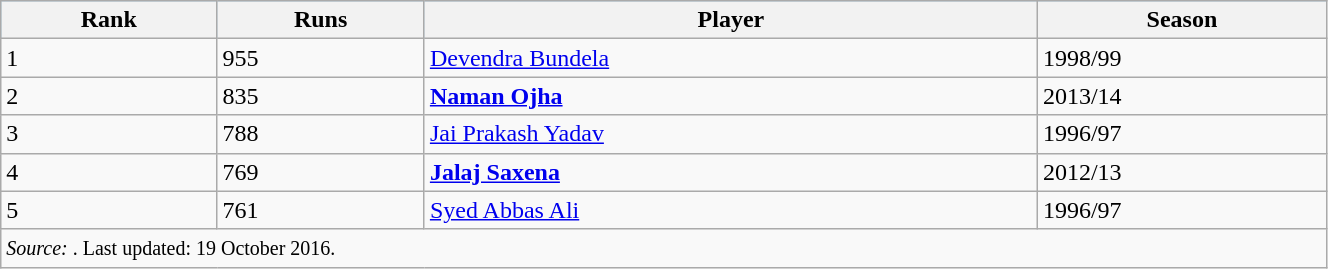<table class="wikitable" width=70%>
<tr bgcolor=#87cefa>
<th>Rank</th>
<th>Runs</th>
<th>Player</th>
<th>Season</th>
</tr>
<tr>
<td>1</td>
<td>955</td>
<td><a href='#'>Devendra Bundela</a></td>
<td>1998/99</td>
</tr>
<tr>
<td>2</td>
<td>835</td>
<td><strong><a href='#'>Naman Ojha</a></strong></td>
<td>2013/14</td>
</tr>
<tr>
<td>3</td>
<td>788</td>
<td><a href='#'>Jai Prakash Yadav</a></td>
<td>1996/97</td>
</tr>
<tr>
<td>4</td>
<td>769</td>
<td><strong><a href='#'>Jalaj Saxena</a></strong></td>
<td>2012/13</td>
</tr>
<tr>
<td>5</td>
<td>761</td>
<td><a href='#'>Syed Abbas Ali</a></td>
<td>1996/97</td>
</tr>
<tr>
<td colspan=4><small><em>Source:  </em>. Last updated: 19 October 2016.</small></td>
</tr>
</table>
